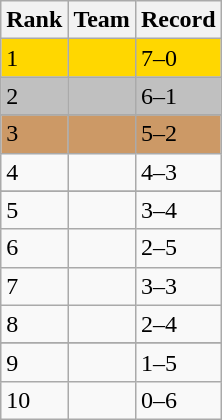<table class="wikitable">
<tr>
<th>Rank</th>
<th>Team</th>
<th>Record</th>
</tr>
<tr bgcolor=gold>
<td>1</td>
<td></td>
<td>7–0</td>
</tr>
<tr bgcolor=silver>
<td>2</td>
<td></td>
<td>6–1</td>
</tr>
<tr>
</tr>
<tr bgcolor=cc9966>
<td>3</td>
<td></td>
<td>5–2</td>
</tr>
<tr>
<td>4</td>
<td></td>
<td>4–3</td>
</tr>
<tr>
</tr>
<tr>
<td>5</td>
<td></td>
<td>3–4</td>
</tr>
<tr>
<td>6</td>
<td></td>
<td>2–5</td>
</tr>
<tr>
<td>7</td>
<td></td>
<td>3–3</td>
</tr>
<tr>
<td>8</td>
<td></td>
<td>2–4</td>
</tr>
<tr>
</tr>
<tr>
<td>9</td>
<td></td>
<td>1–5</td>
</tr>
<tr>
<td>10</td>
<td></td>
<td>0–6</td>
</tr>
</table>
